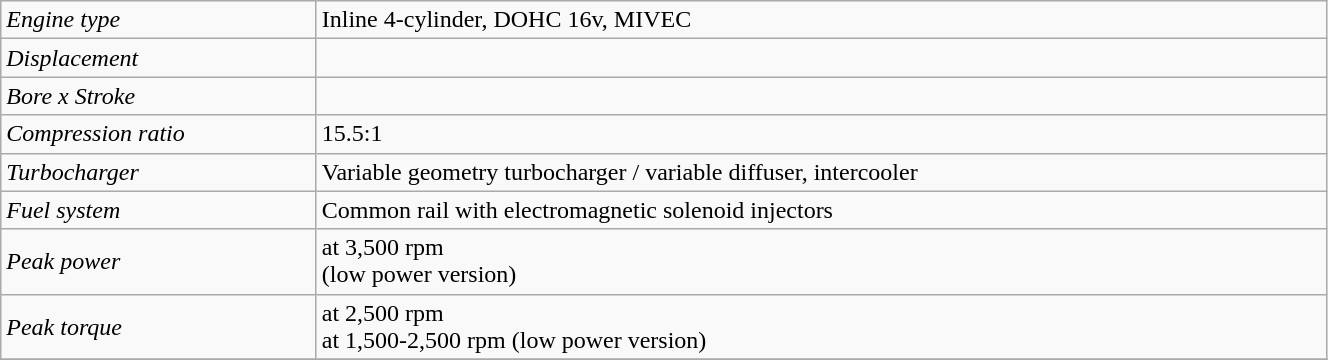<table class="wikitable" width="70%">
<tr>
<td><em>Engine type</em></td>
<td>Inline 4-cylinder, DOHC 16v, MIVEC</td>
</tr>
<tr>
<td><em>Displacement</em></td>
<td></td>
</tr>
<tr>
<td><em>Bore x Stroke</em></td>
<td></td>
</tr>
<tr>
<td><em>Compression ratio</em></td>
<td>15.5:1</td>
</tr>
<tr>
<td><em>Turbocharger</em></td>
<td>Variable geometry turbocharger / variable diffuser, intercooler</td>
</tr>
<tr>
<td><em>Fuel system</em></td>
<td>Common rail with electromagnetic solenoid injectors</td>
</tr>
<tr>
<td><em>Peak power</em></td>
<td> at 3,500 rpm<br>  (low power version)</td>
</tr>
<tr>
<td><em>Peak torque</em></td>
<td> at 2,500 rpm<br> at 1,500-2,500 rpm (low power version)</td>
</tr>
<tr>
</tr>
</table>
